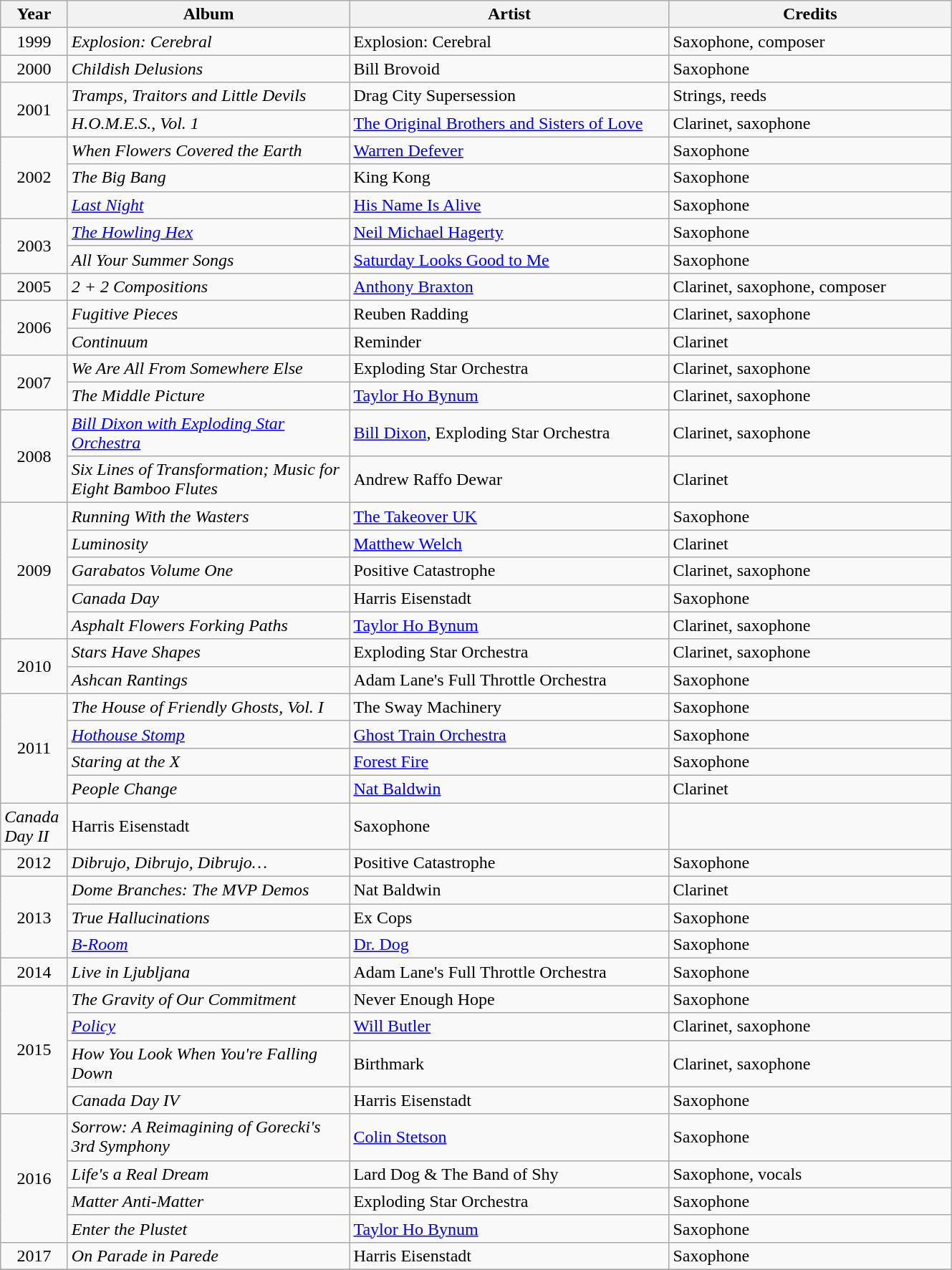<table class="wikitable">
<tr>
<th style="width:55px;">Year</th>
<th style="width:255px;">Album</th>
<th style="width:290px;">Artist</th>
<th style="width:255px;">Credits</th>
</tr>
<tr>
<td rowspan=1 style="text-align:center;">1999</td>
<td><em>Explosion: Cerebral</em></td>
<td>Explosion: Cerebral</td>
<td>Saxophone, composer</td>
</tr>
<tr>
<td rowspan=1 style="text-align:center;">2000</td>
<td><em>Childish Delusions</em></td>
<td>Bill Brovoid</td>
<td>Saxophone</td>
</tr>
<tr>
<td rowspan=2 style="text-align:center;">2001</td>
<td><em>Tramps, Traitors and Little Devils</em></td>
<td>Drag City Supersession</td>
<td>Strings, reeds</td>
</tr>
<tr>
<td><em>H.O.M.E.S., Vol. 1</em></td>
<td><a href='#'>The Original Brothers and Sisters of Love</a></td>
<td>Clarinet, saxophone</td>
</tr>
<tr>
<td rowspan=3 style="text-align:center;">2002</td>
<td><em>When Flowers Covered the Earth</em></td>
<td><a href='#'>Warren Defever</a></td>
<td>Saxophone</td>
</tr>
<tr>
<td><em>The Big Bang</em></td>
<td>King Kong</td>
<td>Saxophone</td>
</tr>
<tr>
<td><em><a href='#'>Last Night</a></em></td>
<td><a href='#'>His Name Is Alive</a></td>
<td>Saxophone</td>
</tr>
<tr>
<td rowspan=2 style="text-align:center;">2003</td>
<td><em><a href='#'>The Howling Hex</a></em></td>
<td><a href='#'>Neil Michael Hagerty</a></td>
<td>Saxophone</td>
</tr>
<tr>
<td><em>All Your Summer Songs</em></td>
<td><a href='#'>Saturday Looks Good to Me</a></td>
<td>Saxophone</td>
</tr>
<tr>
<td rowspan=1 style="text-align:center;">2005</td>
<td><em>2 + 2 Compositions</em></td>
<td><a href='#'>Anthony Braxton</a></td>
<td>Clarinet, saxophone, composer</td>
</tr>
<tr>
<td rowspan=2 style="text-align:center;">2006</td>
<td><em>Fugitive Pieces</em></td>
<td>Reuben Radding</td>
<td>Clarinet, saxophone</td>
</tr>
<tr>
<td><em>Continuum</em></td>
<td>Reminder</td>
<td>Clarinet</td>
</tr>
<tr>
<td rowspan=2 style="text-align:center;">2007</td>
<td><em>We Are All From Somewhere Else</em></td>
<td>Exploding Star Orchestra</td>
<td>Clarinet, saxophone</td>
</tr>
<tr>
<td><em>The Middle Picture</em></td>
<td><a href='#'>Taylor Ho Bynum</a></td>
<td>Clarinet, saxophone</td>
</tr>
<tr>
<td rowspan=2 style="text-align:center;">2008</td>
<td><em><a href='#'>Bill Dixon with Exploding Star Orchestra</a></em></td>
<td><a href='#'>Bill Dixon</a>, Exploding Star Orchestra</td>
<td>Clarinet, saxophone</td>
</tr>
<tr>
<td><em>Six Lines of Transformation; Music for Eight Bamboo Flutes</em></td>
<td>Andrew Raffo Dewar</td>
<td>Clarinet</td>
</tr>
<tr>
<td rowspan=5 style="text-align:center;">2009</td>
<td><em>Running With the Wasters</em></td>
<td><a href='#'>The Takeover UK</a></td>
<td>Saxophone</td>
</tr>
<tr>
<td><em>Luminosity</em></td>
<td><a href='#'>Matthew Welch</a></td>
<td>Clarinet</td>
</tr>
<tr>
<td><em>Garabatos Volume One</em></td>
<td>Positive Catastrophe</td>
<td>Clarinet, saxophone</td>
</tr>
<tr>
<td><em>Canada Day</em></td>
<td>Harris Eisenstadt</td>
<td>Saxophone</td>
</tr>
<tr>
<td><em>Asphalt Flowers Forking Paths</em></td>
<td><a href='#'>Taylor Ho Bynum</a></td>
<td>Clarinet, saxophone</td>
</tr>
<tr>
<td rowspan=2 style="text-align:center;">2010</td>
<td><em>Stars Have Shapes</em></td>
<td>Exploding Star Orchestra</td>
<td>Clarinet, saxophone</td>
</tr>
<tr>
<td><em>Ashcan Rantings</em></td>
<td>Adam Lane's Full Throttle Orchestra</td>
<td>Saxophone</td>
</tr>
<tr>
<td rowspan=4 style="text-align:center;">2011</td>
<td><em>The House of Friendly Ghosts, Vol. I</em></td>
<td>The Sway Machinery</td>
<td>Saxophone</td>
</tr>
<tr>
<td><em><a href='#'>Hothouse Stomp</a></em></td>
<td><a href='#'>Ghost Train Orchestra</a></td>
<td>Saxophone</td>
</tr>
<tr>
<td><em>Staring at the X</em></td>
<td><a href='#'>Forest Fire</a></td>
<td>Saxophone</td>
</tr>
<tr>
<td><em>People Change</em></td>
<td><a href='#'>Nat Baldwin</a></td>
<td>Clarinet</td>
</tr>
<tr>
<td><em>Canada Day II</em></td>
<td>Harris Eisenstadt</td>
<td>Saxophone</td>
</tr>
<tr>
<td rowspan=1 style="text-align:center;">2012</td>
<td><em>Dibrujo, Dibrujo, Dibrujo…</em></td>
<td>Positive Catastrophe</td>
<td>Saxophone</td>
</tr>
<tr>
<td rowspan=3 style="text-align:center;">2013</td>
<td><em>Dome Branches: The MVP Demos</em></td>
<td>Nat Baldwin</td>
<td>Clarinet</td>
</tr>
<tr>
<td><em>True Hallucinations</em></td>
<td>Ex Cops</td>
<td>Saxophone</td>
</tr>
<tr>
<td><em><a href='#'>B-Room</a></em></td>
<td><a href='#'>Dr. Dog</a></td>
<td>Saxophone</td>
</tr>
<tr>
<td rowspan=1 style="text-align:center;">2014</td>
<td><em>Live in Ljubljana</em></td>
<td>Adam Lane's Full Throttle Orchestra</td>
<td>Saxophone</td>
</tr>
<tr>
<td rowspan=4 style="text-align:center;">2015</td>
<td><em>The Gravity of Our Commitment</em></td>
<td>Never Enough Hope</td>
<td>Saxophone</td>
</tr>
<tr>
<td><em><a href='#'>Policy</a></em></td>
<td><a href='#'>Will Butler</a></td>
<td>Clarinet, saxophone</td>
</tr>
<tr>
<td><em>How You Look When You're Falling Down</em></td>
<td>Birthmark</td>
<td>Clarinet, saxophone</td>
</tr>
<tr>
<td><em>Canada Day IV</em></td>
<td>Harris Eisenstadt</td>
<td>Saxophone</td>
</tr>
<tr>
<td rowspan=4 style="text-align:center;">2016</td>
<td><em>Sorrow: A Reimagining of Gorecki's 3rd Symphony</em></td>
<td><a href='#'>Colin Stetson</a></td>
<td>Saxophone</td>
</tr>
<tr>
<td><em> Life's a Real Dream</em></td>
<td>Lard Dog & The Band of Shy</td>
<td>Saxophone, vocals</td>
</tr>
<tr>
<td><em>Matter Anti-Matter</em></td>
<td>Exploding Star Orchestra</td>
<td>Saxophone</td>
</tr>
<tr>
<td><em>Enter the Plustet</em></td>
<td><a href='#'>Taylor Ho Bynum</a></td>
<td>Saxophone</td>
</tr>
<tr>
<td rowspan=1 style="text-align:center;">2017</td>
<td><em>On Parade in Parede</em></td>
<td>Harris Eisenstadt</td>
<td>Saxophone</td>
</tr>
<tr>
</tr>
</table>
